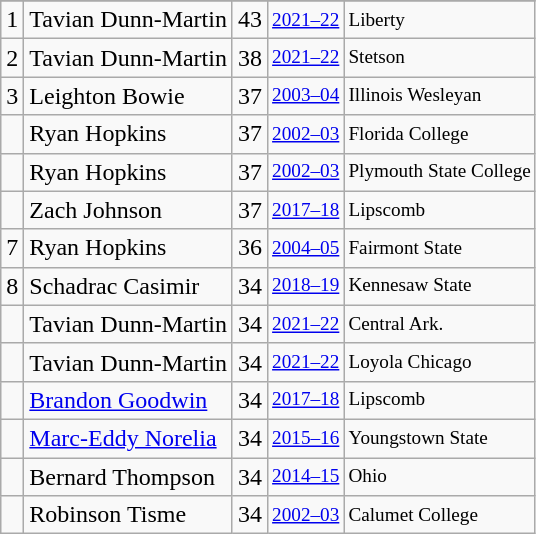<table class="wikitable">
<tr>
</tr>
<tr>
<td>1</td>
<td>Tavian Dunn-Martin</td>
<td>43</td>
<td style="font-size:80%;"><a href='#'>2021–22</a></td>
<td style="font-size:80%;">Liberty</td>
</tr>
<tr>
<td>2</td>
<td>Tavian Dunn-Martin</td>
<td>38</td>
<td style="font-size:80%;"><a href='#'>2021–22</a></td>
<td style="font-size:80%;">Stetson</td>
</tr>
<tr>
<td>3</td>
<td>Leighton Bowie</td>
<td>37</td>
<td style="font-size:80%;"><a href='#'>2003–04</a></td>
<td style="font-size:80%;">Illinois Wesleyan</td>
</tr>
<tr>
<td></td>
<td>Ryan Hopkins</td>
<td>37</td>
<td style="font-size:80%;"><a href='#'>2002–03</a></td>
<td style="font-size:80%;">Florida College</td>
</tr>
<tr>
<td></td>
<td>Ryan Hopkins</td>
<td>37</td>
<td style="font-size:80%;"><a href='#'>2002–03</a></td>
<td style="font-size:80%;">Plymouth State College</td>
</tr>
<tr>
<td></td>
<td>Zach Johnson</td>
<td>37</td>
<td style="font-size:80%;"><a href='#'>2017–18</a></td>
<td style="font-size:80%;">Lipscomb</td>
</tr>
<tr>
<td>7</td>
<td>Ryan Hopkins</td>
<td>36</td>
<td style="font-size:80%;"><a href='#'>2004–05</a></td>
<td style="font-size:80%;">Fairmont State</td>
</tr>
<tr>
<td>8</td>
<td>Schadrac Casimir</td>
<td>34</td>
<td style="font-size:80%;"><a href='#'>2018–19</a></td>
<td style="font-size:80%;">Kennesaw State</td>
</tr>
<tr>
<td></td>
<td>Tavian Dunn-Martin</td>
<td>34</td>
<td style="font-size:80%;"><a href='#'>2021–22</a></td>
<td style="font-size:80%;">Central Ark.</td>
</tr>
<tr>
<td></td>
<td>Tavian Dunn-Martin</td>
<td>34</td>
<td style="font-size:80%;"><a href='#'>2021–22</a></td>
<td style="font-size:80%;">Loyola Chicago</td>
</tr>
<tr>
<td></td>
<td><a href='#'>Brandon Goodwin</a></td>
<td>34</td>
<td style="font-size:80%;"><a href='#'>2017–18</a></td>
<td style="font-size:80%;">Lipscomb</td>
</tr>
<tr>
<td></td>
<td><a href='#'>Marc-Eddy Norelia</a></td>
<td>34</td>
<td style="font-size:80%;"><a href='#'>2015–16</a></td>
<td style="font-size:80%;">Youngstown State</td>
</tr>
<tr>
<td></td>
<td>Bernard Thompson</td>
<td>34</td>
<td style="font-size:80%;"><a href='#'>2014–15</a></td>
<td style="font-size:80%;">Ohio</td>
</tr>
<tr>
<td></td>
<td>Robinson Tisme</td>
<td>34</td>
<td style="font-size:80%;"><a href='#'>2002–03</a></td>
<td style="font-size:80%;">Calumet College</td>
</tr>
</table>
